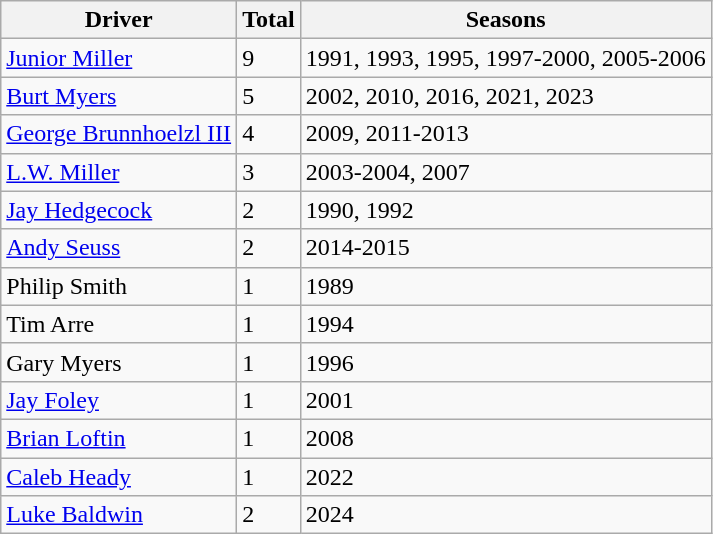<table class="wikitable">
<tr>
<th>Driver</th>
<th>Total</th>
<th>Seasons</th>
</tr>
<tr>
<td><a href='#'>Junior Miller</a></td>
<td>9</td>
<td>1991, 1993, 1995, 1997-2000, 2005-2006</td>
</tr>
<tr>
<td><a href='#'>Burt Myers</a></td>
<td>5</td>
<td>2002, 2010, 2016, 2021, 2023</td>
</tr>
<tr>
<td><a href='#'>George Brunnhoelzl III</a></td>
<td>4</td>
<td>2009, 2011-2013</td>
</tr>
<tr>
<td><a href='#'>L.W. Miller</a></td>
<td>3</td>
<td>2003-2004, 2007</td>
</tr>
<tr>
<td><a href='#'>Jay Hedgecock</a></td>
<td>2</td>
<td>1990, 1992</td>
</tr>
<tr>
<td><a href='#'>Andy Seuss</a></td>
<td>2</td>
<td>2014-2015</td>
</tr>
<tr>
<td>Philip Smith</td>
<td>1</td>
<td>1989</td>
</tr>
<tr>
<td>Tim Arre</td>
<td>1</td>
<td>1994</td>
</tr>
<tr>
<td>Gary Myers</td>
<td>1</td>
<td>1996</td>
</tr>
<tr>
<td><a href='#'>Jay Foley</a></td>
<td>1</td>
<td>2001</td>
</tr>
<tr>
<td><a href='#'>Brian Loftin</a></td>
<td>1</td>
<td>2008</td>
</tr>
<tr>
<td><a href='#'>Caleb Heady</a></td>
<td>1</td>
<td>2022</td>
</tr>
<tr>
<td><a href='#'>Luke Baldwin</a></td>
<td>2</td>
<td>2024</td>
</tr>
</table>
